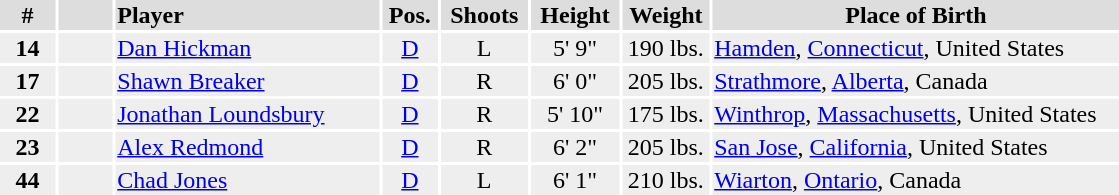<table width=750>
<tr>
<th colspan=8></th>
</tr>
<tr bgcolor="#dddddd">
<th width=5%>#</th>
<th width=5%></th>
<td align=left!!width=35%><strong>Player</strong></td>
<th width=5%><strong>Pos.</strong></th>
<th width=8%><strong>Shoots</strong></th>
<th width=8%><strong>Height</strong></th>
<th width=8%><strong>Weight</strong></th>
<th width=37%>Place of Birth</th>
</tr>
<tr bgcolor="#eeeeee">
<td align=center><strong>14</strong></td>
<td align=center></td>
<td><a href='#'>Dan Hickman</a></td>
<td align=center><a href='#'>D</a></td>
<td align=center>L</td>
<td align=center>5' 9"</td>
<td align=center>190 lbs.</td>
<td><a href='#'>Hamden</a>, <a href='#'>Connecticut</a>, United States</td>
</tr>
<tr bgcolor="#eeeeee">
<td align=center><strong>17</strong></td>
<td align=center></td>
<td><a href='#'>Shawn Breaker</a></td>
<td align=center><a href='#'>D</a></td>
<td align=center>R</td>
<td align=center>6' 0"</td>
<td align=center>205 lbs.</td>
<td><a href='#'>Strathmore</a>, <a href='#'>Alberta</a>, Canada</td>
</tr>
<tr bgcolor="#eeeeee">
<td align=center><strong>22</strong></td>
<td align=center></td>
<td><a href='#'>Jonathan Loundsbury</a></td>
<td align=center><a href='#'>D</a></td>
<td align=center>R</td>
<td align=center>5' 10"</td>
<td align=center>175 lbs.</td>
<td><a href='#'>Winthrop</a>, <a href='#'>Massachusetts</a>, United States</td>
</tr>
<tr bgcolor="#eeeeee">
<td align=center><strong>23</strong></td>
<td align=center></td>
<td><a href='#'>Alex Redmond</a></td>
<td align=center><a href='#'>D</a></td>
<td align=center>R</td>
<td align=center>6' 2"</td>
<td align=center>205 lbs.</td>
<td><a href='#'>San Jose</a>, <a href='#'>California</a>, United States</td>
</tr>
<tr bgcolor="#eeeeee">
<td align=center><strong>44</strong></td>
<td align=center></td>
<td><a href='#'>Chad Jones</a></td>
<td align=center><a href='#'>D</a></td>
<td align=center>L</td>
<td align=center>6' 1"</td>
<td align=center>210 lbs.</td>
<td><a href='#'>Wiarton</a>, <a href='#'>Ontario</a>, Canada</td>
</tr>
</table>
